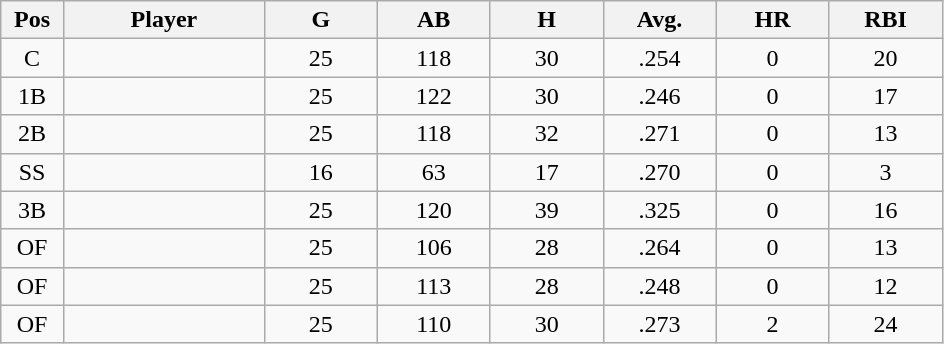<table class="wikitable sortable">
<tr>
<th bgcolor="#DDDDFF" width="5%">Pos</th>
<th bgcolor="#DDDDFF" width="16%">Player</th>
<th bgcolor="#DDDDFF" width="9%">G</th>
<th bgcolor="#DDDDFF" width="9%">AB</th>
<th bgcolor="#DDDDFF" width="9%">H</th>
<th bgcolor="#DDDDFF" width="9%">Avg.</th>
<th bgcolor="#DDDDFF" width="9%">HR</th>
<th bgcolor="#DDDDFF" width="9%">RBI</th>
</tr>
<tr align="center">
<td>C</td>
<td></td>
<td>25</td>
<td>118</td>
<td>30</td>
<td>.254</td>
<td>0</td>
<td>20</td>
</tr>
<tr align="center">
<td>1B</td>
<td></td>
<td>25</td>
<td>122</td>
<td>30</td>
<td>.246</td>
<td>0</td>
<td>17</td>
</tr>
<tr align="center">
<td>2B</td>
<td></td>
<td>25</td>
<td>118</td>
<td>32</td>
<td>.271</td>
<td>0</td>
<td>13</td>
</tr>
<tr align="center">
<td>SS</td>
<td></td>
<td>16</td>
<td>63</td>
<td>17</td>
<td>.270</td>
<td>0</td>
<td>3</td>
</tr>
<tr align="center">
<td>3B</td>
<td></td>
<td>25</td>
<td>120</td>
<td>39</td>
<td>.325</td>
<td>0</td>
<td>16</td>
</tr>
<tr align="center">
<td>OF</td>
<td></td>
<td>25</td>
<td>106</td>
<td>28</td>
<td>.264</td>
<td>0</td>
<td>13</td>
</tr>
<tr align="center">
<td>OF</td>
<td></td>
<td>25</td>
<td>113</td>
<td>28</td>
<td>.248</td>
<td>0</td>
<td>12</td>
</tr>
<tr align="center">
<td>OF</td>
<td></td>
<td>25</td>
<td>110</td>
<td>30</td>
<td>.273</td>
<td>2</td>
<td>24</td>
</tr>
</table>
